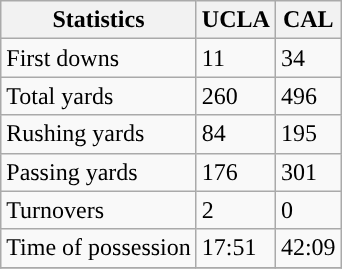<table class="wikitable">
<tr>
<th>Statistics</th>
<th>UCLA</th>
<th>CAL</th>
</tr>
<tr>
<td>First downs</td>
<td>11</td>
<td>34</td>
</tr>
<tr>
<td>Total yards</td>
<td>260</td>
<td>496</td>
</tr>
<tr>
<td>Rushing yards</td>
<td>84</td>
<td>195</td>
</tr>
<tr>
<td>Passing yards</td>
<td>176</td>
<td>301</td>
</tr>
<tr>
<td>Turnovers</td>
<td>2</td>
<td>0</td>
</tr>
<tr>
<td>Time of possession</td>
<td>17:51</td>
<td>42:09</td>
</tr>
<tr>
</tr>
</table>
